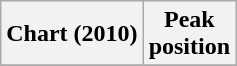<table class="wikitable plainrowheaders">
<tr>
<th>Chart (2010)</th>
<th>Peak<br>position</th>
</tr>
<tr>
</tr>
</table>
